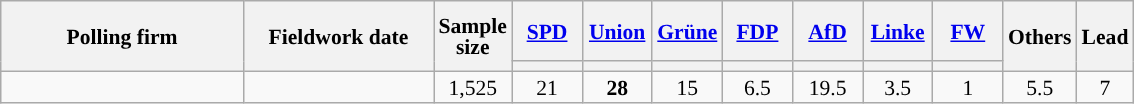<table class="wikitable sortable mw-datatable mw-collapsible" style="text-align:center;font-size:90%;line-height:14px;">
<tr style="height:40px;">
<th style="width:155px;" rowspan="2">Polling firm</th>
<th style="width:120px;" rowspan="2">Fieldwork date</th>
<th style="width: 35px;" rowspan="2">Sample<br>size</th>
<th class="unsortable" style="width:40px;"><a href='#'>SPD</a></th>
<th class="unsortable" style="width:40px;"><a href='#'>Union</a></th>
<th class="unsortable" style="width:40px;"><a href='#'>Grüne</a></th>
<th class="unsortable" style="width:40px;"><a href='#'>FDP</a></th>
<th class="unsortable" style="width:40px;"><a href='#'>AfD</a></th>
<th class="unsortable" style="width:40px;"><a href='#'>Linke</a></th>
<th class="unsortable" style="width:40px;"><a href='#'>FW</a></th>
<th class="unsortable" style="width:30px;" rowspan="2">Others</th>
<th style="width:30px;" rowspan="2">Lead</th>
</tr>
<tr>
<th style="background:"></th>
<th style="background:"></th>
<th style="background:"></th>
<th style="background:"></th>
<th style="background:"></th>
<th style="background:"></th>
<th style="background:"></th>
</tr>
<tr>
<td></td>
<td></td>
<td>1,525</td>
<td>21</td>
<td><strong>28</strong></td>
<td>15</td>
<td>6.5</td>
<td>19.5</td>
<td>3.5</td>
<td>1</td>
<td>5.5</td>
<td style="background:">7</td>
</tr>
</table>
